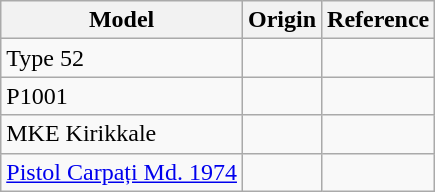<table class="wikitable">
<tr>
<th>Model</th>
<th>Origin</th>
<th>Reference</th>
</tr>
<tr>
<td>Type 52</td>
<td></td>
<td></td>
</tr>
<tr>
<td>P1001</td>
<td></td>
<td></td>
</tr>
<tr>
<td>MKE Kirikkale</td>
<td></td>
<td></td>
</tr>
<tr>
<td><a href='#'>Pistol Carpați Md. 1974</a></td>
<td></td>
<td></td>
</tr>
</table>
